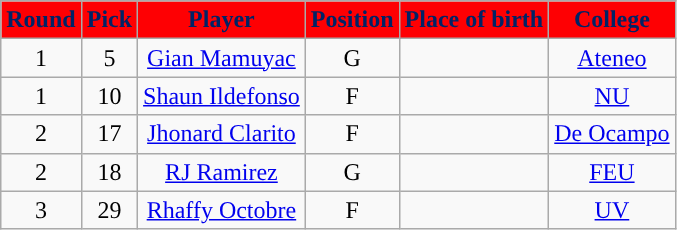<table class="wikitable sortable sortable" style="text-align:center">
<tr>
<th style="background:#FE0003; color:#002366; ">Round</th>
<th style="background:#FE0003; color:#002366; ">Pick</th>
<th style="background:#FE0003; color:#002366; ">Player</th>
<th style="background:#FE0003; color:#002366; ">Position</th>
<th style="background:#FE0003; color:#002366; ">Place of birth</th>
<th style="background:#FE0003; color:#002366; ">College</th>
</tr>
<tr>
<td>1</td>
<td>5</td>
<td><a href='#'>Gian Mamuyac</a></td>
<td>G</td>
<td></td>
<td><a href='#'>Ateneo</a></td>
</tr>
<tr>
<td>1</td>
<td>10</td>
<td><a href='#'>Shaun Ildefonso</a></td>
<td>F</td>
<td></td>
<td><a href='#'>NU</a></td>
</tr>
<tr>
<td>2</td>
<td>17</td>
<td><a href='#'>Jhonard Clarito</a></td>
<td>F</td>
<td></td>
<td><a href='#'>De Ocampo</a></td>
</tr>
<tr>
<td>2</td>
<td>18</td>
<td><a href='#'>RJ Ramirez</a></td>
<td>G</td>
<td></td>
<td><a href='#'>FEU</a></td>
</tr>
<tr>
<td>3</td>
<td>29</td>
<td><a href='#'>Rhaffy Octobre</a></td>
<td>F</td>
<td></td>
<td><a href='#'>UV</a></td>
</tr>
</table>
